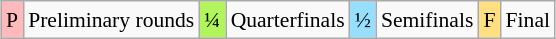<table class="wikitable" style="margin:0.5em auto; font-size:90%; line-height:1.25em;">
<tr>
<td bgcolor="#FFBBBB" align=center>P</td>
<td>Preliminary rounds</td>
<td bgcolor="#AFF55B" align=center>¼</td>
<td>Quarterfinals</td>
<td bgcolor="#97DEFF" align=center>½</td>
<td>Semifinals</td>
<td bgcolor="#FFDF80" align=center>F</td>
<td>Final</td>
</tr>
</table>
